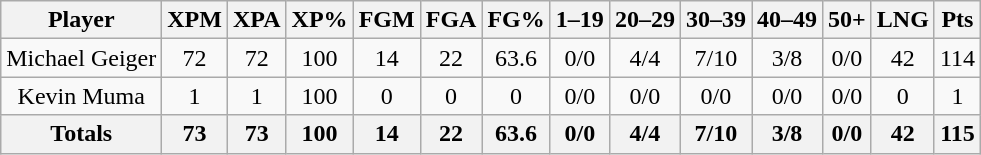<table class=wikitable style="text-align:center;">
<tr>
<th>Player</th>
<th>XPM</th>
<th>XPA</th>
<th>XP%</th>
<th>FGM</th>
<th>FGA</th>
<th>FG%</th>
<th>1–19</th>
<th>20–29</th>
<th>30–39</th>
<th>40–49</th>
<th>50+</th>
<th>LNG</th>
<th>Pts</th>
</tr>
<tr>
<td>Michael Geiger</td>
<td>72</td>
<td>72</td>
<td>100</td>
<td>14</td>
<td>22</td>
<td>63.6</td>
<td>0/0</td>
<td>4/4</td>
<td>7/10</td>
<td>3/8</td>
<td>0/0</td>
<td>42</td>
<td>114</td>
</tr>
<tr>
<td>Kevin Muma</td>
<td>1</td>
<td>1</td>
<td>100</td>
<td>0</td>
<td>0</td>
<td>0</td>
<td>0/0</td>
<td>0/0</td>
<td>0/0</td>
<td>0/0</td>
<td>0/0</td>
<td>0</td>
<td>1</td>
</tr>
<tr>
<th>Totals</th>
<th>73</th>
<th>73</th>
<th>100</th>
<th>14</th>
<th>22</th>
<th>63.6</th>
<th>0/0</th>
<th>4/4</th>
<th>7/10</th>
<th>3/8</th>
<th>0/0</th>
<th>42</th>
<th>115</th>
</tr>
</table>
